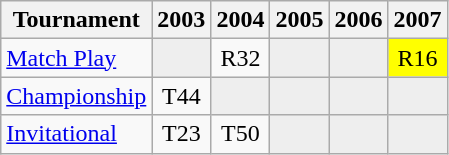<table class="wikitable" style="text-align:center;">
<tr>
<th>Tournament</th>
<th>2003</th>
<th>2004</th>
<th>2005</th>
<th>2006</th>
<th>2007</th>
</tr>
<tr>
<td align="left"><a href='#'>Match Play</a></td>
<td style="background:#eeeeee;"></td>
<td>R32</td>
<td style="background:#eeeeee;"></td>
<td style="background:#eeeeee;"></td>
<td style="background:yellow;">R16</td>
</tr>
<tr>
<td align="left"><a href='#'>Championship</a></td>
<td>T44</td>
<td style="background:#eeeeee;"></td>
<td style="background:#eeeeee;"></td>
<td style="background:#eeeeee;"></td>
<td style="background:#eeeeee;"></td>
</tr>
<tr>
<td align="left"><a href='#'>Invitational</a></td>
<td>T23</td>
<td>T50</td>
<td style="background:#eeeeee;"></td>
<td style="background:#eeeeee;"></td>
<td style="background:#eeeeee;"></td>
</tr>
</table>
